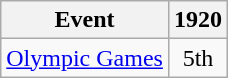<table class="wikitable">
<tr>
<th>Event</th>
<th>1920</th>
</tr>
<tr>
<td><a href='#'>Olympic Games</a></td>
<td align="center">5th</td>
</tr>
</table>
